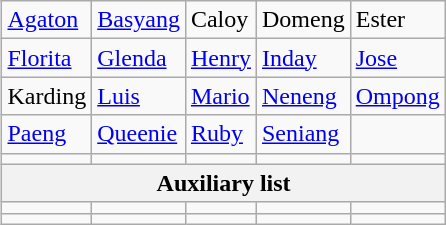<table class="wikitable" style="float:right;">
<tr>
<td><a href='#'>Agaton</a></td>
<td><a href='#'>Basyang</a></td>
<td>Caloy</td>
<td>Domeng</td>
<td>Ester</td>
</tr>
<tr>
<td><a href='#'>Florita</a></td>
<td><a href='#'>Glenda</a></td>
<td><a href='#'>Henry</a></td>
<td><a href='#'>Inday</a></td>
<td><a href='#'>Jose</a></td>
</tr>
<tr>
<td>Karding</td>
<td><a href='#'>Luis</a></td>
<td><a href='#'>Mario</a></td>
<td><a href='#'>Neneng</a></td>
<td><a href='#'>Ompong</a></td>
</tr>
<tr>
<td><a href='#'>Paeng</a></td>
<td><a href='#'>Queenie</a></td>
<td><a href='#'>Ruby</a></td>
<td><a href='#'>Seniang</a></td>
<td></td>
</tr>
<tr>
<td></td>
<td></td>
<td></td>
<td></td>
<td></td>
</tr>
<tr>
<th colspan=5>Auxiliary list</th>
</tr>
<tr>
<td></td>
<td></td>
<td></td>
<td></td>
<td></td>
</tr>
<tr>
<td></td>
<td></td>
<td></td>
<td></td>
<td></td>
</tr>
</table>
